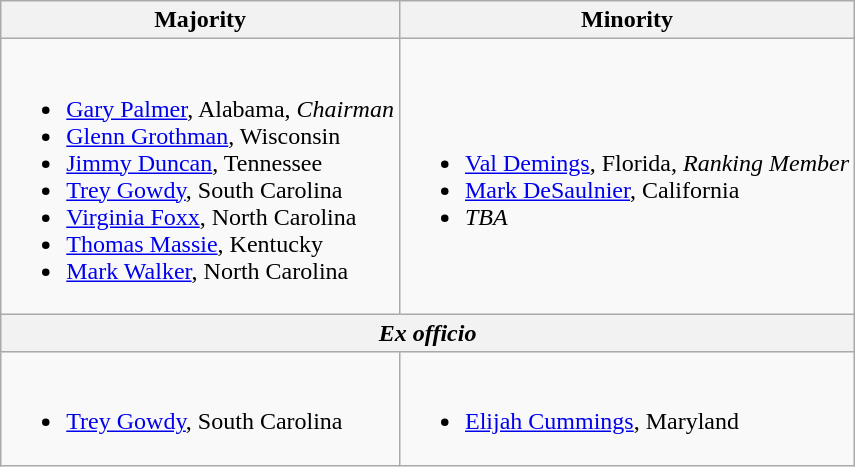<table class=wikitable>
<tr>
<th>Majority</th>
<th>Minority</th>
</tr>
<tr>
<td><br><ul><li><a href='#'>Gary Palmer</a>, Alabama, <em>Chairman</em></li><li><a href='#'>Glenn Grothman</a>, Wisconsin</li><li><a href='#'>Jimmy Duncan</a>, Tennessee</li><li><a href='#'>Trey Gowdy</a>, South Carolina</li><li><a href='#'>Virginia Foxx</a>, North Carolina</li><li><a href='#'>Thomas Massie</a>, Kentucky</li><li><a href='#'>Mark Walker</a>, North Carolina</li></ul></td>
<td><br><ul><li><a href='#'>Val Demings</a>, Florida, <em>Ranking Member</em></li><li><a href='#'>Mark DeSaulnier</a>, California</li><li><em>TBA</em></li></ul></td>
</tr>
<tr>
<th colspan=2><em>Ex officio</em></th>
</tr>
<tr>
<td><br><ul><li><a href='#'>Trey Gowdy</a>, South Carolina</li></ul></td>
<td><br><ul><li><a href='#'>Elijah Cummings</a>, Maryland</li></ul></td>
</tr>
</table>
